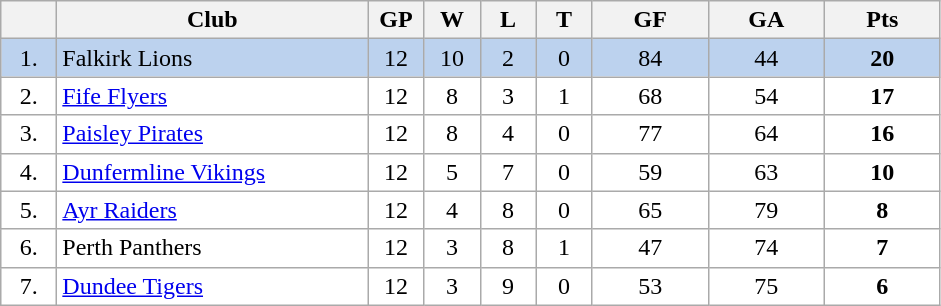<table class="wikitable">
<tr>
<th width="30"></th>
<th width="200">Club</th>
<th width="30">GP</th>
<th width="30">W</th>
<th width="30">L</th>
<th width="30">T</th>
<th width="70">GF</th>
<th width="70">GA</th>
<th width="70">Pts</th>
</tr>
<tr bgcolor="#BCD2EE" align="center">
<td>1.</td>
<td align="left">Falkirk Lions</td>
<td>12</td>
<td>10</td>
<td>2</td>
<td>0</td>
<td>84</td>
<td>44</td>
<td><strong>20</strong></td>
</tr>
<tr bgcolor="#FFFFFF" align="center">
<td>2.</td>
<td align="left"><a href='#'>Fife Flyers</a></td>
<td>12</td>
<td>8</td>
<td>3</td>
<td>1</td>
<td>68</td>
<td>54</td>
<td><strong>17</strong></td>
</tr>
<tr bgcolor="#FFFFFF" align="center">
<td>3.</td>
<td align="left"><a href='#'>Paisley Pirates</a></td>
<td>12</td>
<td>8</td>
<td>4</td>
<td>0</td>
<td>77</td>
<td>64</td>
<td><strong>16</strong></td>
</tr>
<tr bgcolor="#FFFFFF" align="center">
<td>4.</td>
<td align="left"><a href='#'>Dunfermline Vikings</a></td>
<td>12</td>
<td>5</td>
<td>7</td>
<td>0</td>
<td>59</td>
<td>63</td>
<td><strong>10</strong></td>
</tr>
<tr bgcolor="#FFFFFF" align="center">
<td>5.</td>
<td align="left"><a href='#'>Ayr Raiders</a></td>
<td>12</td>
<td>4</td>
<td>8</td>
<td>0</td>
<td>65</td>
<td>79</td>
<td><strong>8</strong></td>
</tr>
<tr bgcolor="#FFFFFF" align="center">
<td>6.</td>
<td align="left">Perth Panthers</td>
<td>12</td>
<td>3</td>
<td>8</td>
<td>1</td>
<td>47</td>
<td>74</td>
<td><strong>7</strong></td>
</tr>
<tr bgcolor="#FFFFFF" align="center">
<td>7.</td>
<td align="left"><a href='#'>Dundee Tigers</a></td>
<td>12</td>
<td>3</td>
<td>9</td>
<td>0</td>
<td>53</td>
<td>75</td>
<td><strong>6</strong></td>
</tr>
</table>
